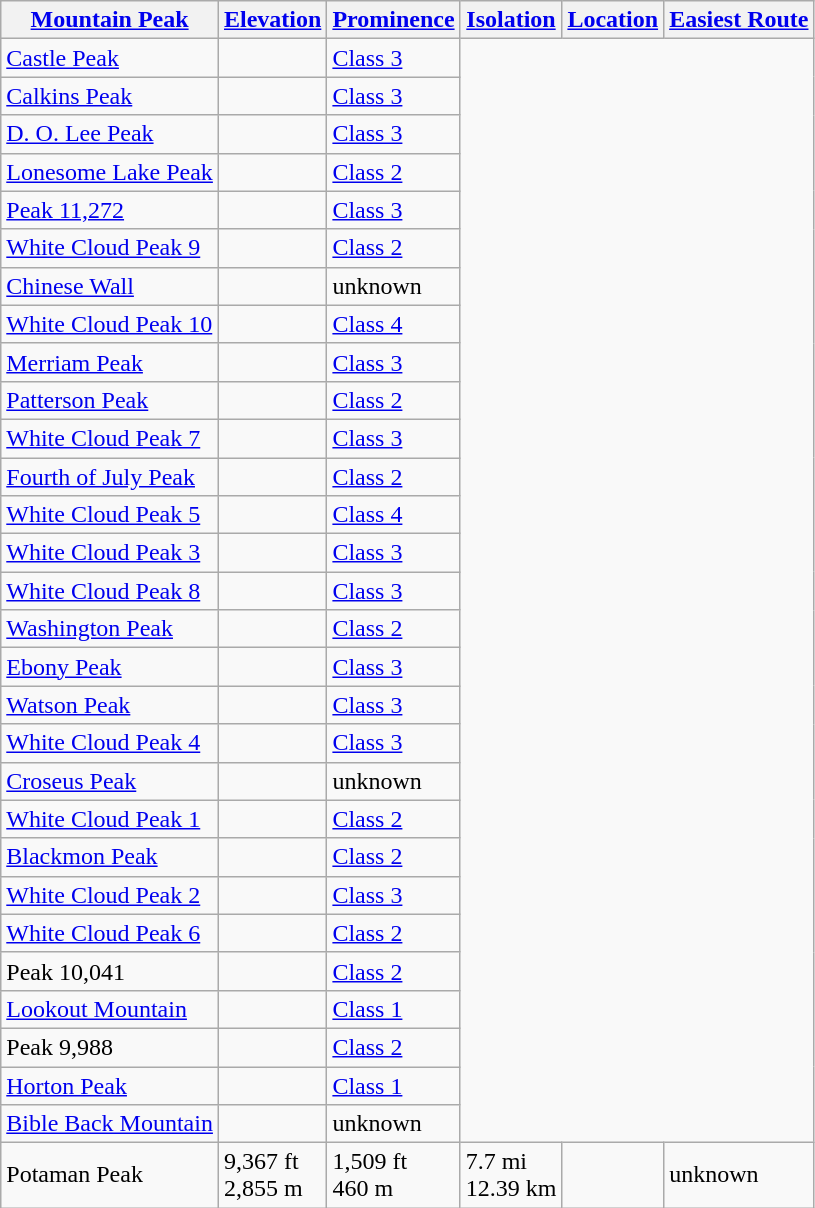<table class="wikitable sortable">
<tr>
<th><a href='#'>Mountain Peak</a></th>
<th><a href='#'>Elevation</a></th>
<th><a href='#'>Prominence</a></th>
<th><a href='#'>Isolation</a></th>
<th><a href='#'>Location</a></th>
<th><a href='#'>Easiest Route</a></th>
</tr>
<tr>
<td><a href='#'>Castle Peak</a><br></td>
<td></td>
<td><a href='#'>Class 3</a></td>
</tr>
<tr>
<td><a href='#'>Calkins Peak</a><br></td>
<td></td>
<td><a href='#'>Class 3</a></td>
</tr>
<tr>
<td><a href='#'>D. O. Lee Peak</a><br></td>
<td></td>
<td><a href='#'>Class 3</a></td>
</tr>
<tr>
<td><a href='#'>Lonesome Lake Peak</a><br></td>
<td></td>
<td><a href='#'>Class 2</a></td>
</tr>
<tr>
<td><a href='#'>Peak 11,272</a><br></td>
<td></td>
<td><a href='#'>Class 3</a></td>
</tr>
<tr>
<td><a href='#'>White Cloud Peak 9</a><br></td>
<td></td>
<td><a href='#'>Class 2</a></td>
</tr>
<tr>
<td><a href='#'>Chinese Wall</a><br></td>
<td></td>
<td>unknown</td>
</tr>
<tr>
<td><a href='#'>White Cloud Peak 10</a><br></td>
<td></td>
<td><a href='#'>Class 4</a></td>
</tr>
<tr>
<td><a href='#'>Merriam Peak</a><br></td>
<td></td>
<td><a href='#'>Class 3</a></td>
</tr>
<tr>
<td><a href='#'>Patterson Peak</a><br></td>
<td></td>
<td><a href='#'>Class 2</a></td>
</tr>
<tr>
<td><a href='#'>White Cloud Peak 7</a><br></td>
<td></td>
<td><a href='#'>Class 3</a></td>
</tr>
<tr>
<td><a href='#'>Fourth of July Peak</a><br></td>
<td></td>
<td><a href='#'>Class 2</a></td>
</tr>
<tr>
<td><a href='#'>White Cloud Peak 5</a><br></td>
<td></td>
<td><a href='#'>Class 4</a></td>
</tr>
<tr>
<td><a href='#'>White Cloud Peak 3</a><br></td>
<td></td>
<td><a href='#'>Class 3</a></td>
</tr>
<tr>
<td><a href='#'>White Cloud Peak 8</a><br></td>
<td></td>
<td><a href='#'>Class 3</a></td>
</tr>
<tr>
<td><a href='#'>Washington Peak</a><br></td>
<td></td>
<td><a href='#'>Class 2</a></td>
</tr>
<tr>
<td><a href='#'>Ebony Peak</a><br></td>
<td></td>
<td><a href='#'>Class 3</a></td>
</tr>
<tr>
<td><a href='#'>Watson Peak</a><br></td>
<td></td>
<td><a href='#'>Class 3</a></td>
</tr>
<tr>
<td><a href='#'>White Cloud Peak 4</a><br></td>
<td></td>
<td><a href='#'>Class 3</a></td>
</tr>
<tr>
<td><a href='#'>Croseus Peak</a><br></td>
<td></td>
<td>unknown</td>
</tr>
<tr>
<td><a href='#'>White Cloud Peak 1</a><br></td>
<td></td>
<td><a href='#'>Class 2</a></td>
</tr>
<tr>
<td><a href='#'>Blackmon Peak</a><br></td>
<td></td>
<td><a href='#'>Class 2</a></td>
</tr>
<tr>
<td><a href='#'>White Cloud Peak 2</a><br></td>
<td></td>
<td><a href='#'>Class 3</a></td>
</tr>
<tr>
<td><a href='#'>White Cloud Peak 6</a><br></td>
<td></td>
<td><a href='#'>Class 2</a></td>
</tr>
<tr>
<td>Peak 10,041<br></td>
<td></td>
<td><a href='#'>Class 2</a></td>
</tr>
<tr>
<td><a href='#'>Lookout Mountain</a><br></td>
<td></td>
<td><a href='#'>Class 1</a></td>
</tr>
<tr>
<td>Peak 9,988<br></td>
<td></td>
<td><a href='#'>Class 2</a></td>
</tr>
<tr>
<td><a href='#'>Horton Peak</a><br></td>
<td></td>
<td><a href='#'>Class 1</a></td>
</tr>
<tr>
<td><a href='#'>Bible Back Mountain</a><br></td>
<td></td>
<td>unknown</td>
</tr>
<tr>
<td>Potaman Peak</td>
<td>9,367 ft<br>2,855 m</td>
<td>1,509 ft<br>460 m</td>
<td>7.7 mi<br>12.39 km</td>
<td></td>
<td>unknown</td>
</tr>
</table>
